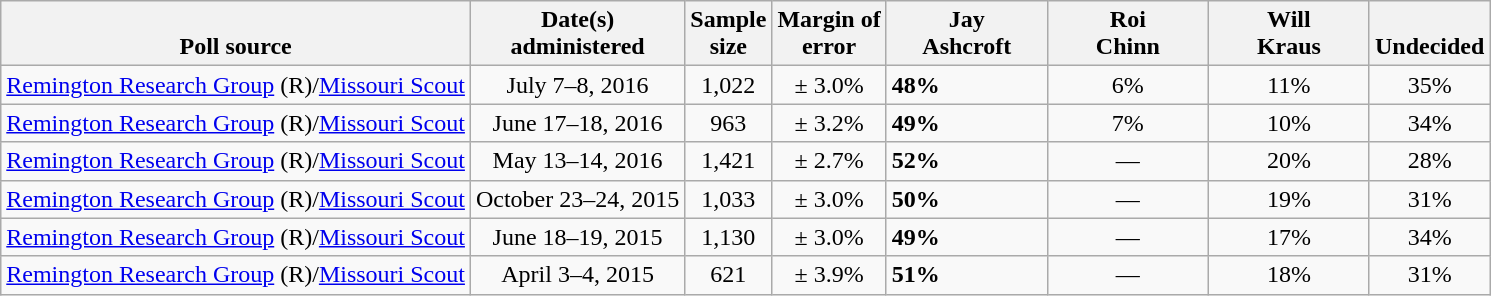<table class="wikitable">
<tr valign= bottom>
<th>Poll source</th>
<th>Date(s)<br>administered</th>
<th>Sample<br>size</th>
<th>Margin of<br>error</th>
<th style="width:100px;">Jay<br>Ashcroft</th>
<th style="width:100px;">Roi<br>Chinn</th>
<th style="width:100px;">Will<br>Kraus</th>
<th>Undecided</th>
</tr>
<tr>
<td><a href='#'>Remington Research Group</a> (R)/<a href='#'>Missouri Scout</a></td>
<td align=center>July 7–8, 2016</td>
<td align=center>1,022</td>
<td align=center>± 3.0%</td>
<td><strong>48%</strong></td>
<td align=center>6%</td>
<td align=center>11%</td>
<td align=center>35%</td>
</tr>
<tr>
<td><a href='#'>Remington Research Group</a> (R)/<a href='#'>Missouri Scout</a></td>
<td align=center>June 17–18, 2016</td>
<td align=center>963</td>
<td align=center>± 3.2%</td>
<td><strong>49%</strong></td>
<td align=center>7%</td>
<td align=center>10%</td>
<td align=center>34%</td>
</tr>
<tr>
<td><a href='#'>Remington Research Group</a> (R)/<a href='#'>Missouri Scout</a></td>
<td align=center>May 13–14, 2016</td>
<td align=center>1,421</td>
<td align=center>± 2.7%</td>
<td><strong>52%</strong></td>
<td align=center>—</td>
<td align=center>20%</td>
<td align=center>28%</td>
</tr>
<tr>
<td><a href='#'>Remington Research Group</a> (R)/<a href='#'>Missouri Scout</a></td>
<td align=center>October 23–24, 2015</td>
<td align=center>1,033</td>
<td align=center>± 3.0%</td>
<td><strong>50%</strong></td>
<td align=center>—</td>
<td align=center>19%</td>
<td align=center>31%</td>
</tr>
<tr>
<td><a href='#'>Remington Research Group</a> (R)/<a href='#'>Missouri Scout</a></td>
<td align=center>June 18–19, 2015</td>
<td align=center>1,130</td>
<td align=center>± 3.0%</td>
<td><strong>49%</strong></td>
<td align=center>—</td>
<td align=center>17%</td>
<td align=center>34%</td>
</tr>
<tr>
<td><a href='#'>Remington Research Group</a> (R)/<a href='#'>Missouri Scout</a></td>
<td align=center>April 3–4, 2015</td>
<td align=center>621</td>
<td align=center>± 3.9%</td>
<td><strong>51%</strong></td>
<td align=center>—</td>
<td align=center>18%</td>
<td align=center>31%</td>
</tr>
</table>
